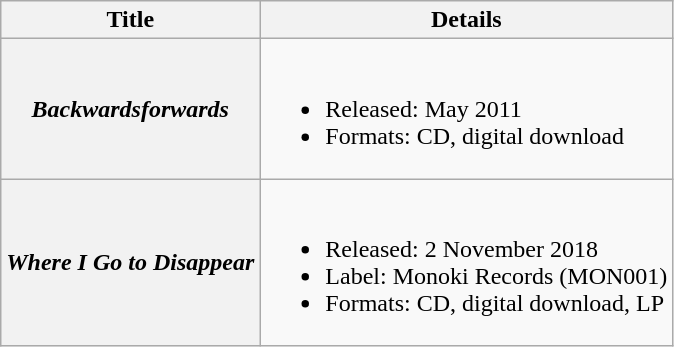<table class="wikitable plainrowheaders" style"text-align:center;">
<tr>
<th>Title</th>
<th>Details</th>
</tr>
<tr>
<th scope="row"><em>Backwardsforwards</em></th>
<td><br><ul><li>Released: May 2011</li><li>Formats: CD, digital download</li></ul></td>
</tr>
<tr>
<th scope="row"><em>Where I Go to Disappear</em></th>
<td><br><ul><li>Released: 2 November 2018</li><li>Label: Monoki Records (MON001)</li><li>Formats: CD, digital download, LP</li></ul></td>
</tr>
</table>
